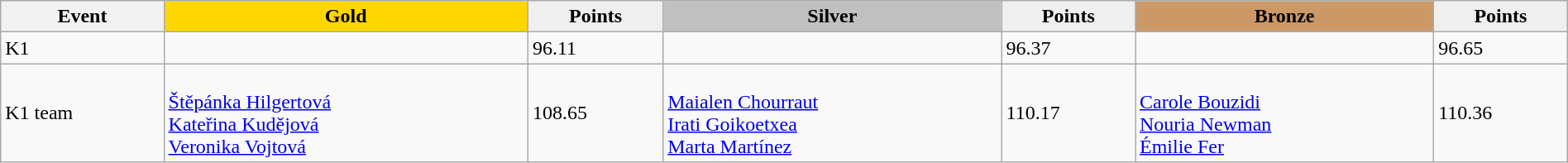<table class="wikitable" width=100%>
<tr>
<th>Event</th>
<td align=center bgcolor="gold"><strong>Gold</strong></td>
<td align=center bgcolor="EFEFEF"><strong>Points</strong></td>
<td align=center bgcolor="silver"><strong>Silver</strong></td>
<td align=center bgcolor="EFEFEF"><strong>Points</strong></td>
<td align=center bgcolor="CC9966"><strong>Bronze</strong></td>
<td align=center bgcolor="EFEFEF"><strong>Points</strong></td>
</tr>
<tr>
<td>K1</td>
<td></td>
<td>96.11</td>
<td></td>
<td>96.37</td>
<td></td>
<td>96.65</td>
</tr>
<tr>
<td>K1 team</td>
<td><br><a href='#'>Štěpánka Hilgertová</a><br><a href='#'>Kateřina Kudějová</a><br><a href='#'>Veronika Vojtová</a></td>
<td>108.65</td>
<td><br><a href='#'>Maialen Chourraut</a><br><a href='#'>Irati Goikoetxea</a><br><a href='#'>Marta Martínez</a></td>
<td>110.17</td>
<td><br><a href='#'>Carole Bouzidi</a><br><a href='#'>Nouria Newman</a><br><a href='#'>Émilie Fer</a></td>
<td>110.36</td>
</tr>
</table>
